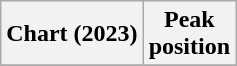<table class="wikitable plainrowheaders">
<tr>
<th>Chart (2023)</th>
<th>Peak<br>position</th>
</tr>
<tr>
</tr>
</table>
